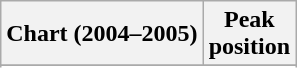<table class="wikitable sortable plainrowheaders">
<tr>
<th scope="col">Chart (2004–2005)</th>
<th scope="col">Peak<br>position</th>
</tr>
<tr>
</tr>
<tr>
</tr>
<tr>
</tr>
<tr>
</tr>
</table>
